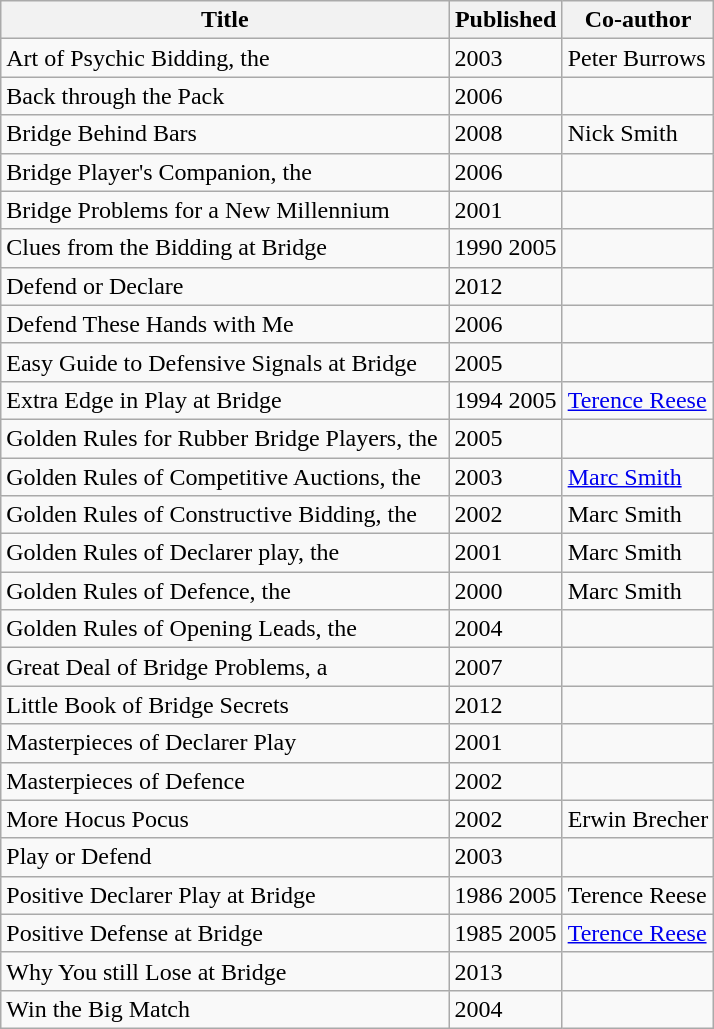<table class="sortable wikitable">
<tr>
<th>Title</th>
<th>Published</th>
<th>Co-author</th>
</tr>
<tr>
<td>Art of Psychic Bidding, the</td>
<td>2003</td>
<td>Peter Burrows</td>
</tr>
<tr>
<td>Back through the Pack</td>
<td>2006</td>
<td></td>
</tr>
<tr>
<td>Bridge Behind Bars</td>
<td>2008</td>
<td>Nick Smith</td>
</tr>
<tr>
<td>Bridge Player's Companion, the</td>
<td>2006</td>
<td></td>
</tr>
<tr>
<td>Bridge Problems for a New Millennium</td>
<td>2001</td>
<td></td>
</tr>
<tr>
<td>Clues from the Bidding at Bridge</td>
<td>1990 2005</td>
<td></td>
</tr>
<tr>
<td>Defend or Declare</td>
<td>2012</td>
<td></td>
</tr>
<tr>
<td>Defend These Hands with Me</td>
<td>2006</td>
<td></td>
</tr>
<tr>
<td>Easy Guide to Defensive Signals at Bridge</td>
<td>2005</td>
<td></td>
</tr>
<tr>
<td>Extra Edge in Play at Bridge</td>
<td>1994 2005</td>
<td><a href='#'>Terence Reese</a></td>
</tr>
<tr>
<td>Golden Rules for Rubber Bridge Players, the </td>
<td>2005</td>
<td></td>
</tr>
<tr>
<td>Golden Rules of Competitive Auctions, the</td>
<td>2003</td>
<td><a href='#'>Marc Smith</a></td>
</tr>
<tr>
<td>Golden Rules of Constructive Bidding, the</td>
<td>2002</td>
<td>Marc Smith</td>
</tr>
<tr>
<td>Golden Rules of Declarer play, the</td>
<td>2001</td>
<td>Marc Smith</td>
</tr>
<tr>
<td>Golden Rules of Defence, the</td>
<td>2000</td>
<td>Marc Smith</td>
</tr>
<tr>
<td>Golden Rules of Opening Leads, the</td>
<td>2004</td>
<td></td>
</tr>
<tr>
<td>Great Deal of Bridge Problems, a</td>
<td>2007</td>
<td></td>
</tr>
<tr>
<td>Little Book of Bridge Secrets</td>
<td>2012</td>
<td></td>
</tr>
<tr>
<td>Masterpieces of Declarer Play</td>
<td>2001</td>
<td></td>
</tr>
<tr>
<td>Masterpieces of Defence</td>
<td>2002</td>
<td></td>
</tr>
<tr>
<td>More Hocus Pocus</td>
<td>2002</td>
<td>Erwin Brecher</td>
</tr>
<tr>
<td>Play or Defend</td>
<td>2003</td>
<td></td>
</tr>
<tr>
<td>Positive Declarer Play at Bridge</td>
<td>1986 2005</td>
<td>Terence Reese</td>
</tr>
<tr>
<td>Positive Defense at Bridge</td>
<td>1985 2005</td>
<td><a href='#'>Terence Reese</a></td>
</tr>
<tr>
<td>Why You still Lose at Bridge</td>
<td>2013</td>
<td></td>
</tr>
<tr>
<td>Win the Big Match</td>
<td>2004</td>
<td></td>
</tr>
</table>
